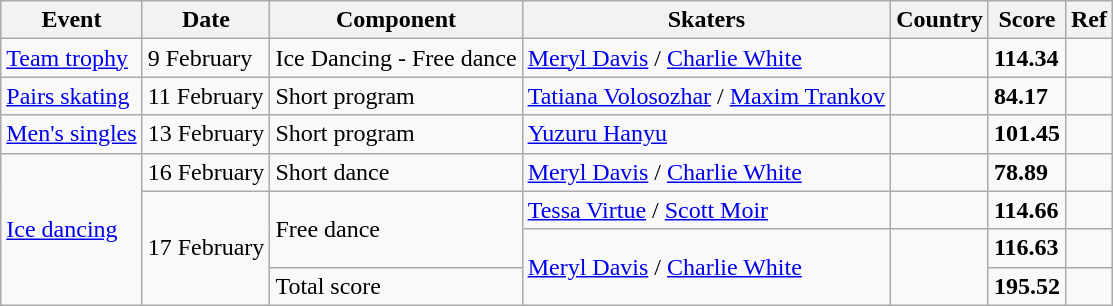<table class="wikitable sortable">
<tr>
<th>Event</th>
<th>Date</th>
<th>Component</th>
<th>Skaters</th>
<th>Country</th>
<th>Score</th>
<th>Ref</th>
</tr>
<tr>
<td><a href='#'>Team trophy</a></td>
<td>9 February</td>
<td>Ice Dancing - Free dance</td>
<td><a href='#'>Meryl Davis</a> / <a href='#'>Charlie White</a></td>
<td></td>
<td><strong>114.34</strong></td>
<td></td>
</tr>
<tr>
<td><a href='#'>Pairs skating</a></td>
<td>11 February</td>
<td>Short program</td>
<td><a href='#'>Tatiana Volosozhar</a> / <a href='#'>Maxim Trankov</a></td>
<td></td>
<td><strong>84.17</strong></td>
<td></td>
</tr>
<tr>
<td><a href='#'>Men's singles</a></td>
<td>13 February</td>
<td>Short program</td>
<td><a href='#'>Yuzuru Hanyu</a></td>
<td></td>
<td><strong>101.45</strong></td>
<td></td>
</tr>
<tr>
<td rowspan=4><a href='#'>Ice dancing</a></td>
<td>16 February</td>
<td>Short dance</td>
<td><a href='#'>Meryl Davis</a> / <a href='#'>Charlie White</a></td>
<td></td>
<td><strong>78.89</strong></td>
<td></td>
</tr>
<tr>
<td rowspan=3>17 February</td>
<td rowspan=2>Free dance</td>
<td><a href='#'>Tessa Virtue</a> / <a href='#'>Scott Moir</a></td>
<td></td>
<td><strong>114.66</strong></td>
<td></td>
</tr>
<tr>
<td rowspan=2><a href='#'>Meryl Davis</a> / <a href='#'>Charlie White</a></td>
<td rowspan=2></td>
<td><strong>116.63</strong></td>
<td></td>
</tr>
<tr>
<td>Total score</td>
<td><strong>195.52</strong></td>
<td></td>
</tr>
</table>
